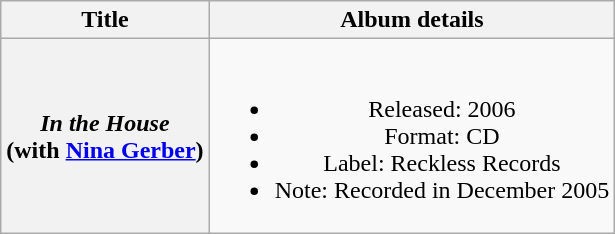<table class="wikitable plainrowheaders" style="text-align:center;">
<tr>
<th scope="col" rowspan="1">Title</th>
<th scope="col" rowspan="1">Album details</th>
</tr>
<tr>
<th scope="row"><em>In the House</em> <br> (with <a href='#'>Nina Gerber</a>)</th>
<td><br><ul><li>Released: 2006</li><li>Format: CD</li><li>Label: Reckless Records</li><li>Note: Recorded in December 2005</li></ul></td>
</tr>
</table>
